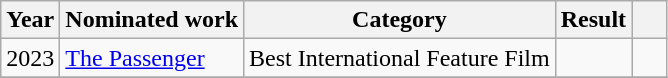<table class="wikitable sortable">
<tr>
<th>Year</th>
<th>Nominated work</th>
<th>Category</th>
<th>Result</th>
<th scope="col" style="width:1em;"></th>
</tr>
<tr>
<td>2023</td>
<td><a href='#'>The Passenger</a></td>
<td>Best International Feature Film</td>
<td></td>
<td></td>
</tr>
<tr>
</tr>
</table>
